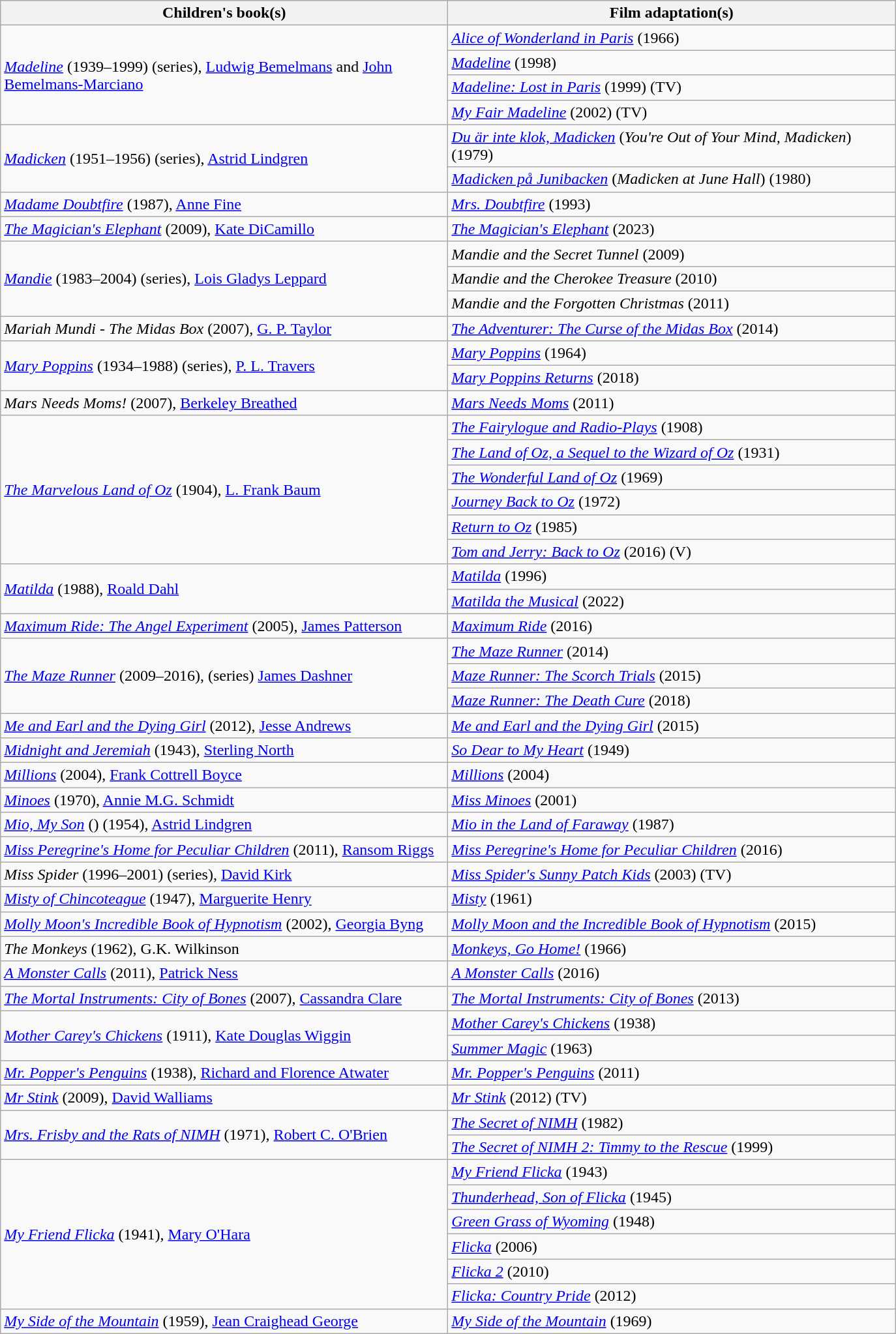<table class="wikitable">
<tr>
<th width="450">Children's book(s)</th>
<th width="450">Film adaptation(s)</th>
</tr>
<tr>
<td rowspan="4"><em><a href='#'>Madeline</a></em> (1939–1999) (series), <a href='#'>Ludwig Bemelmans</a> and <a href='#'>John Bemelmans-Marciano</a></td>
<td><em><a href='#'>Alice of Wonderland in Paris</a></em> (1966)</td>
</tr>
<tr>
<td><em><a href='#'>Madeline</a></em> (1998)</td>
</tr>
<tr>
<td><em><a href='#'>Madeline: Lost in Paris</a></em> (1999) (TV)</td>
</tr>
<tr>
<td><em><a href='#'>My Fair Madeline</a></em> (2002) (TV)</td>
</tr>
<tr>
<td rowspan="2"><em><a href='#'>Madicken</a></em> (1951–1956) (series), <a href='#'>Astrid Lindgren</a></td>
<td><em><a href='#'>Du är inte klok, Madicken</a></em> (<em>You're Out of Your Mind, Madicken</em>) (1979)</td>
</tr>
<tr>
<td><em><a href='#'>Madicken på Junibacken</a></em> (<em>Madicken at June Hall</em>) (1980)</td>
</tr>
<tr>
<td><em><a href='#'>Madame Doubtfire</a></em> (1987), <a href='#'>Anne Fine</a></td>
<td><em><a href='#'>Mrs. Doubtfire</a></em> (1993)</td>
</tr>
<tr>
<td><em><a href='#'>The Magician's Elephant</a></em> (2009), <a href='#'>Kate DiCamillo</a></td>
<td><em><a href='#'>The Magician's Elephant</a></em> (2023)</td>
</tr>
<tr>
<td rowspan="3"><em><a href='#'>Mandie</a></em> (1983–2004) (series), <a href='#'>Lois Gladys Leppard</a></td>
<td><em>Mandie and the Secret Tunnel</em> (2009)</td>
</tr>
<tr>
<td><em>Mandie and the Cherokee Treasure</em> (2010)</td>
</tr>
<tr>
<td><em>Mandie and the Forgotten Christmas</em> (2011)</td>
</tr>
<tr>
<td><em>Mariah Mundi - The Midas Box</em> (2007), <a href='#'>G. P. Taylor</a></td>
<td><em><a href='#'>The Adventurer: The Curse of the Midas Box</a></em> (2014)</td>
</tr>
<tr>
<td rowspan="2"><em><a href='#'>Mary Poppins</a></em> (1934–1988) (series), <a href='#'>P. L. Travers</a></td>
<td><em><a href='#'>Mary Poppins</a></em> (1964)</td>
</tr>
<tr>
<td><em><a href='#'>Mary Poppins Returns</a></em> (2018)</td>
</tr>
<tr>
<td><em>Mars Needs Moms!</em> (2007), <a href='#'>Berkeley Breathed</a></td>
<td><em><a href='#'>Mars Needs Moms</a></em> (2011)</td>
</tr>
<tr>
<td rowspan="6"><em><a href='#'>The Marvelous Land of Oz</a></em> (1904), <a href='#'>L. Frank Baum</a></td>
<td><em><a href='#'>The Fairylogue and Radio-Plays</a></em> (1908)</td>
</tr>
<tr>
<td><em><a href='#'>The Land of Oz, a Sequel to the Wizard of Oz</a></em> (1931)</td>
</tr>
<tr>
<td><em><a href='#'>The Wonderful Land of Oz</a></em> (1969)</td>
</tr>
<tr>
<td><em><a href='#'>Journey Back to Oz</a></em> (1972)</td>
</tr>
<tr>
<td><em><a href='#'>Return to Oz</a></em> (1985)</td>
</tr>
<tr>
<td><em><a href='#'>Tom and Jerry: Back to Oz</a></em> (2016) (V)</td>
</tr>
<tr>
<td rowspan="2"><em><a href='#'>Matilda</a></em> (1988), <a href='#'>Roald Dahl</a></td>
<td><em><a href='#'>Matilda</a></em> (1996)</td>
</tr>
<tr>
<td><em><a href='#'>Matilda the Musical</a></em> (2022)</td>
</tr>
<tr>
<td><em><a href='#'>Maximum Ride: The Angel Experiment</a></em> (2005), <a href='#'>James Patterson</a></td>
<td><em><a href='#'>Maximum Ride</a></em> (2016)</td>
</tr>
<tr>
<td rowspan="3"><em><a href='#'>The Maze Runner</a></em> (2009–2016), (series) <a href='#'>James Dashner</a></td>
<td><em><a href='#'>The Maze Runner</a></em> (2014)</td>
</tr>
<tr>
<td><em><a href='#'>Maze Runner: The Scorch Trials</a></em> (2015)</td>
</tr>
<tr>
<td><em><a href='#'>Maze Runner: The Death Cure</a></em> (2018)</td>
</tr>
<tr>
<td><em><a href='#'>Me and Earl and the Dying Girl</a></em> (2012), <a href='#'>Jesse Andrews</a></td>
<td><em><a href='#'>Me and Earl and the Dying Girl</a></em> (2015)</td>
</tr>
<tr>
<td><em><a href='#'>Midnight and Jeremiah</a></em> (1943), <a href='#'>Sterling North</a></td>
<td><em><a href='#'>So Dear to My Heart</a></em> (1949)</td>
</tr>
<tr>
<td><em><a href='#'>Millions</a></em> (2004), <a href='#'>Frank Cottrell Boyce</a></td>
<td><em><a href='#'>Millions</a></em> (2004)</td>
</tr>
<tr>
<td><em><a href='#'>Minoes</a></em> (1970), <a href='#'>Annie M.G. Schmidt</a></td>
<td><em><a href='#'>Miss Minoes</a></em> (2001)</td>
</tr>
<tr>
<td><em><a href='#'>Mio, My Son</a></em> () (1954), <a href='#'>Astrid Lindgren</a></td>
<td><em><a href='#'>Mio in the Land of Faraway</a></em> (1987)</td>
</tr>
<tr>
<td><em><a href='#'>Miss Peregrine's Home for Peculiar Children</a></em> (2011), <a href='#'>Ransom Riggs</a></td>
<td><em><a href='#'>Miss Peregrine's Home for Peculiar Children</a></em> (2016)</td>
</tr>
<tr>
<td><em>Miss Spider</em> (1996–2001) (series), <a href='#'>David Kirk</a></td>
<td><em><a href='#'>Miss Spider's Sunny Patch Kids</a></em> (2003) (TV)</td>
</tr>
<tr>
<td><em><a href='#'>Misty of Chincoteague</a></em> (1947), <a href='#'>Marguerite Henry</a></td>
<td><em><a href='#'>Misty</a></em> (1961)</td>
</tr>
<tr>
<td><em><a href='#'>Molly Moon's Incredible Book of Hypnotism</a></em> (2002), <a href='#'>Georgia Byng</a></td>
<td><em><a href='#'>Molly Moon and the Incredible Book of Hypnotism</a></em> (2015)</td>
</tr>
<tr>
<td><em>The Monkeys</em> (1962), G.K. Wilkinson</td>
<td><em><a href='#'>Monkeys, Go Home!</a></em> (1966)</td>
</tr>
<tr>
<td><em><a href='#'>A Monster Calls</a></em> (2011), <a href='#'>Patrick Ness</a></td>
<td><em><a href='#'>A Monster Calls</a></em> (2016)</td>
</tr>
<tr>
<td><em><a href='#'>The Mortal Instruments: City of Bones</a></em> (2007), <a href='#'>Cassandra Clare</a></td>
<td><em><a href='#'>The Mortal Instruments: City of Bones</a></em> (2013)</td>
</tr>
<tr>
<td rowspan="2"><em><a href='#'>Mother Carey's Chickens</a></em> (1911), <a href='#'>Kate Douglas Wiggin</a></td>
<td><em><a href='#'>Mother Carey's Chickens</a></em> (1938)</td>
</tr>
<tr>
<td><em><a href='#'>Summer Magic</a></em> (1963)</td>
</tr>
<tr>
<td><em><a href='#'>Mr. Popper's Penguins</a></em> (1938), <a href='#'>Richard and Florence Atwater</a></td>
<td><em><a href='#'>Mr. Popper's Penguins</a></em> (2011)</td>
</tr>
<tr>
<td><em><a href='#'>Mr Stink</a></em> (2009), <a href='#'>David Walliams</a></td>
<td><em><a href='#'>Mr Stink</a></em> (2012) (TV)</td>
</tr>
<tr>
<td rowspan="2"><em><a href='#'>Mrs. Frisby and the Rats of NIMH</a></em> (1971), <a href='#'>Robert C. O'Brien</a></td>
<td><em><a href='#'>The Secret of NIMH</a></em> (1982)</td>
</tr>
<tr>
<td><em><a href='#'>The Secret of NIMH 2: Timmy to the Rescue</a></em> (1999)</td>
</tr>
<tr>
<td rowspan="6"><em><a href='#'>My Friend Flicka</a></em> (1941), <a href='#'>Mary O'Hara</a></td>
<td><em><a href='#'>My Friend Flicka</a></em> (1943)</td>
</tr>
<tr>
<td><em><a href='#'>Thunderhead, Son of Flicka</a></em> (1945)</td>
</tr>
<tr>
<td><em><a href='#'>Green Grass of Wyoming</a></em> (1948)</td>
</tr>
<tr>
<td><em><a href='#'>Flicka</a></em> (2006)</td>
</tr>
<tr>
<td><em><a href='#'>Flicka 2</a></em> (2010)</td>
</tr>
<tr>
<td><em><a href='#'>Flicka: Country Pride</a></em> (2012)</td>
</tr>
<tr>
<td><em><a href='#'>My Side of the Mountain</a></em> (1959), <a href='#'>Jean Craighead George</a></td>
<td><em><a href='#'>My Side of the Mountain</a></em> (1969)</td>
</tr>
</table>
